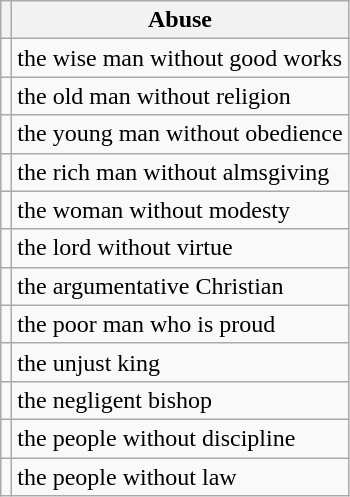<table class="wikitable">
<tr>
<th></th>
<th>Abuse</th>
</tr>
<tr>
<td></td>
<td>the wise man without good works</td>
</tr>
<tr>
<td></td>
<td>the old man without religion</td>
</tr>
<tr>
<td></td>
<td>the young man without obedience</td>
</tr>
<tr>
<td></td>
<td>the rich man without almsgiving</td>
</tr>
<tr>
<td></td>
<td>the woman without modesty</td>
</tr>
<tr>
<td></td>
<td>the lord without virtue</td>
</tr>
<tr>
<td></td>
<td>the argumentative Christian</td>
</tr>
<tr>
<td></td>
<td>the poor man who is proud</td>
</tr>
<tr>
<td></td>
<td>the unjust king</td>
</tr>
<tr>
<td></td>
<td>the negligent bishop</td>
</tr>
<tr>
<td></td>
<td>the people without discipline</td>
</tr>
<tr>
<td></td>
<td>the people without law</td>
</tr>
</table>
